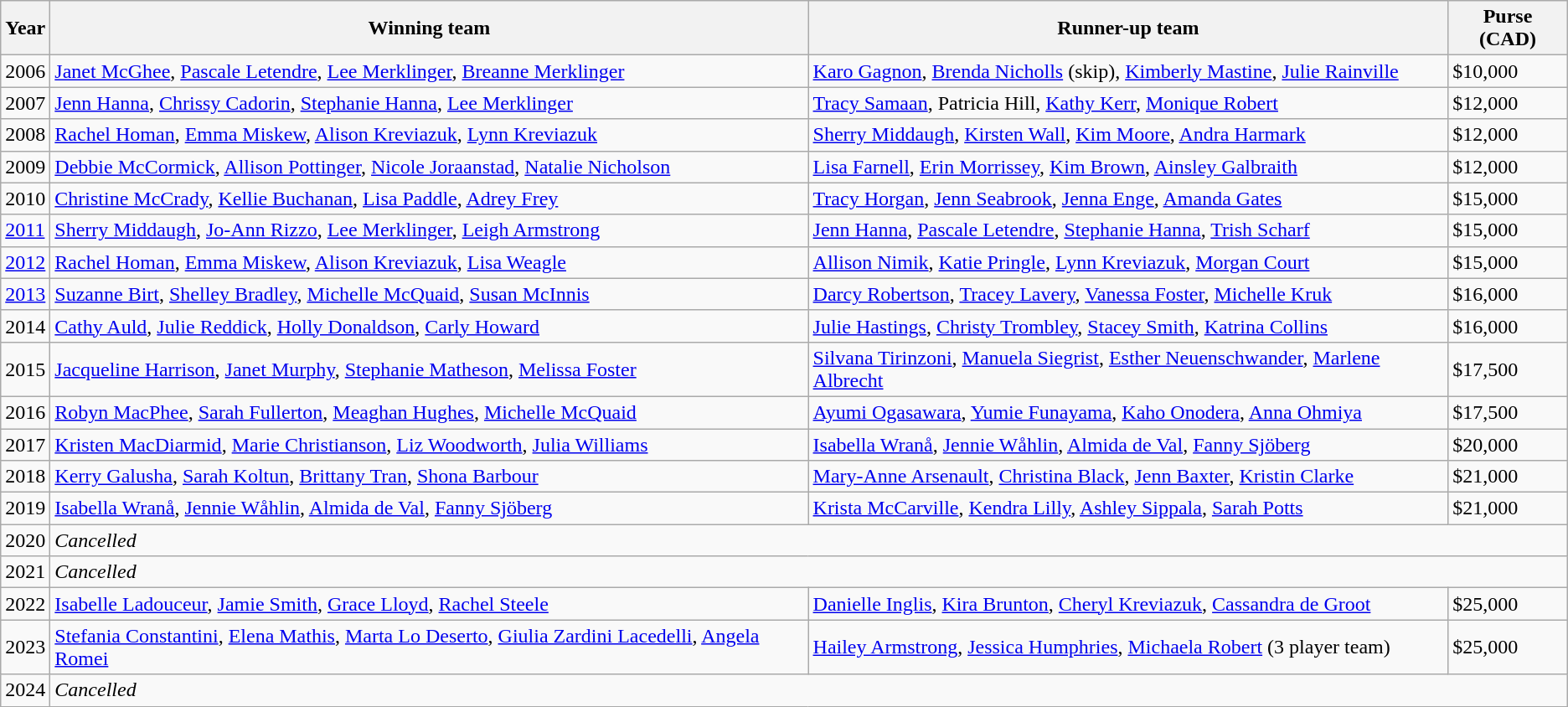<table class="wikitable">
<tr>
<th scope="col">Year</th>
<th scope="col">Winning team</th>
<th scope="col">Runner-up team</th>
<th scope="col">Purse (CAD)</th>
</tr>
<tr>
<td>2006</td>
<td> <a href='#'>Janet McGhee</a>, <a href='#'>Pascale Letendre</a>, <a href='#'>Lee Merklinger</a>, <a href='#'>Breanne Merklinger</a></td>
<td> <a href='#'>Karo Gagnon</a>, <a href='#'>Brenda Nicholls</a> (skip), <a href='#'>Kimberly Mastine</a>, <a href='#'>Julie Rainville</a></td>
<td>$10,000</td>
</tr>
<tr>
<td>2007</td>
<td> <a href='#'>Jenn Hanna</a>, <a href='#'>Chrissy Cadorin</a>, <a href='#'>Stephanie Hanna</a>, <a href='#'>Lee Merklinger</a></td>
<td> <a href='#'>Tracy Samaan</a>, Patricia Hill, <a href='#'>Kathy Kerr</a>, <a href='#'>Monique Robert</a></td>
<td>$12,000</td>
</tr>
<tr>
<td>2008</td>
<td> <a href='#'>Rachel Homan</a>, <a href='#'>Emma Miskew</a>, <a href='#'>Alison Kreviazuk</a>, <a href='#'>Lynn Kreviazuk</a></td>
<td> <a href='#'>Sherry Middaugh</a>, <a href='#'>Kirsten Wall</a>, <a href='#'>Kim Moore</a>, <a href='#'>Andra Harmark</a></td>
<td>$12,000</td>
</tr>
<tr>
<td>2009</td>
<td> <a href='#'>Debbie McCormick</a>, <a href='#'>Allison Pottinger</a>, <a href='#'>Nicole Joraanstad</a>, <a href='#'>Natalie Nicholson</a></td>
<td> <a href='#'>Lisa Farnell</a>, <a href='#'>Erin Morrissey</a>, <a href='#'>Kim Brown</a>, <a href='#'>Ainsley Galbraith</a></td>
<td>$12,000</td>
</tr>
<tr>
<td>2010</td>
<td> <a href='#'>Christine McCrady</a>, <a href='#'>Kellie Buchanan</a>, <a href='#'>Lisa Paddle</a>, <a href='#'>Adrey Frey</a></td>
<td> <a href='#'>Tracy Horgan</a>, <a href='#'>Jenn Seabrook</a>, <a href='#'>Jenna Enge</a>, <a href='#'>Amanda Gates</a></td>
<td>$15,000</td>
</tr>
<tr>
<td><a href='#'>2011</a></td>
<td> <a href='#'>Sherry Middaugh</a>, <a href='#'>Jo-Ann Rizzo</a>,  <a href='#'>Lee Merklinger</a>, <a href='#'>Leigh Armstrong</a></td>
<td> <a href='#'>Jenn Hanna</a>, <a href='#'>Pascale Letendre</a>, <a href='#'>Stephanie Hanna</a>, <a href='#'>Trish Scharf</a></td>
<td>$15,000</td>
</tr>
<tr>
<td><a href='#'>2012</a></td>
<td> <a href='#'>Rachel Homan</a>, <a href='#'>Emma Miskew</a>, <a href='#'>Alison Kreviazuk</a>, <a href='#'>Lisa Weagle</a></td>
<td> <a href='#'>Allison Nimik</a>, <a href='#'>Katie Pringle</a>, <a href='#'>Lynn Kreviazuk</a>, <a href='#'>Morgan Court</a></td>
<td>$15,000</td>
</tr>
<tr>
<td><a href='#'>2013</a></td>
<td> <a href='#'>Suzanne Birt</a>, <a href='#'>Shelley Bradley</a>, <a href='#'>Michelle McQuaid</a>, <a href='#'>Susan McInnis</a></td>
<td> <a href='#'>Darcy Robertson</a>, <a href='#'>Tracey Lavery</a>, <a href='#'>Vanessa Foster</a>, <a href='#'>Michelle Kruk</a></td>
<td>$16,000</td>
</tr>
<tr>
<td>2014</td>
<td> <a href='#'>Cathy Auld</a>, <a href='#'>Julie Reddick</a>, <a href='#'>Holly Donaldson</a>, <a href='#'>Carly Howard</a></td>
<td> <a href='#'>Julie Hastings</a>, <a href='#'>Christy Trombley</a>, <a href='#'>Stacey Smith</a>, <a href='#'>Katrina Collins</a></td>
<td>$16,000</td>
</tr>
<tr>
<td>2015</td>
<td> <a href='#'>Jacqueline Harrison</a>, <a href='#'>Janet Murphy</a>, <a href='#'>Stephanie Matheson</a>, <a href='#'>Melissa Foster</a></td>
<td> <a href='#'>Silvana Tirinzoni</a>, <a href='#'>Manuela Siegrist</a>, <a href='#'>Esther Neuenschwander</a>, <a href='#'>Marlene Albrecht</a></td>
<td>$17,500</td>
</tr>
<tr>
<td>2016</td>
<td> <a href='#'>Robyn MacPhee</a>, <a href='#'>Sarah Fullerton</a>, <a href='#'>Meaghan Hughes</a>, <a href='#'>Michelle McQuaid</a></td>
<td> <a href='#'>Ayumi Ogasawara</a>, <a href='#'>Yumie Funayama</a>, <a href='#'>Kaho Onodera</a>, <a href='#'>Anna Ohmiya</a></td>
<td>$17,500</td>
</tr>
<tr>
<td>2017</td>
<td> <a href='#'>Kristen MacDiarmid</a>, <a href='#'>Marie Christianson</a>, <a href='#'>Liz Woodworth</a>, <a href='#'>Julia Williams</a></td>
<td> <a href='#'>Isabella Wranå</a>, <a href='#'>Jennie Wåhlin</a>, <a href='#'>Almida de Val</a>, <a href='#'>Fanny Sjöberg</a></td>
<td>$20,000</td>
</tr>
<tr>
<td>2018</td>
<td> <a href='#'>Kerry Galusha</a>, <a href='#'>Sarah Koltun</a>, <a href='#'>Brittany Tran</a>, <a href='#'>Shona Barbour</a></td>
<td> <a href='#'>Mary-Anne Arsenault</a>, <a href='#'>Christina Black</a>, <a href='#'>Jenn Baxter</a>, <a href='#'>Kristin Clarke</a></td>
<td>$21,000</td>
</tr>
<tr>
<td>2019</td>
<td> <a href='#'>Isabella Wranå</a>, <a href='#'>Jennie Wåhlin</a>, <a href='#'>Almida de Val</a>, <a href='#'>Fanny Sjöberg</a></td>
<td> <a href='#'>Krista McCarville</a>, <a href='#'>Kendra Lilly</a>, <a href='#'>Ashley Sippala</a>, <a href='#'>Sarah Potts</a></td>
<td>$21,000</td>
</tr>
<tr>
<td>2020</td>
<td colspan="3"><em>Cancelled</em></td>
</tr>
<tr>
<td>2021</td>
<td colspan="3"><em>Cancelled</em></td>
</tr>
<tr>
<td>2022</td>
<td> <a href='#'>Isabelle Ladouceur</a>, <a href='#'>Jamie Smith</a>, <a href='#'>Grace Lloyd</a>, <a href='#'>Rachel Steele</a></td>
<td> <a href='#'>Danielle Inglis</a>, <a href='#'>Kira Brunton</a>, <a href='#'>Cheryl Kreviazuk</a>, <a href='#'>Cassandra de Groot</a></td>
<td>$25,000</td>
</tr>
<tr>
<td>2023</td>
<td> <a href='#'>Stefania Constantini</a>, <a href='#'>Elena Mathis</a>, <a href='#'>Marta Lo Deserto</a>, <a href='#'>Giulia Zardini Lacedelli</a>, <a href='#'>Angela Romei</a></td>
<td> <a href='#'>Hailey Armstrong</a>, <a href='#'>Jessica Humphries</a>, <a href='#'>Michaela Robert</a> (3 player team)</td>
<td>$25,000</td>
</tr>
<tr>
<td>2024</td>
<td colspan="3"><em>Cancelled</em></td>
</tr>
</table>
